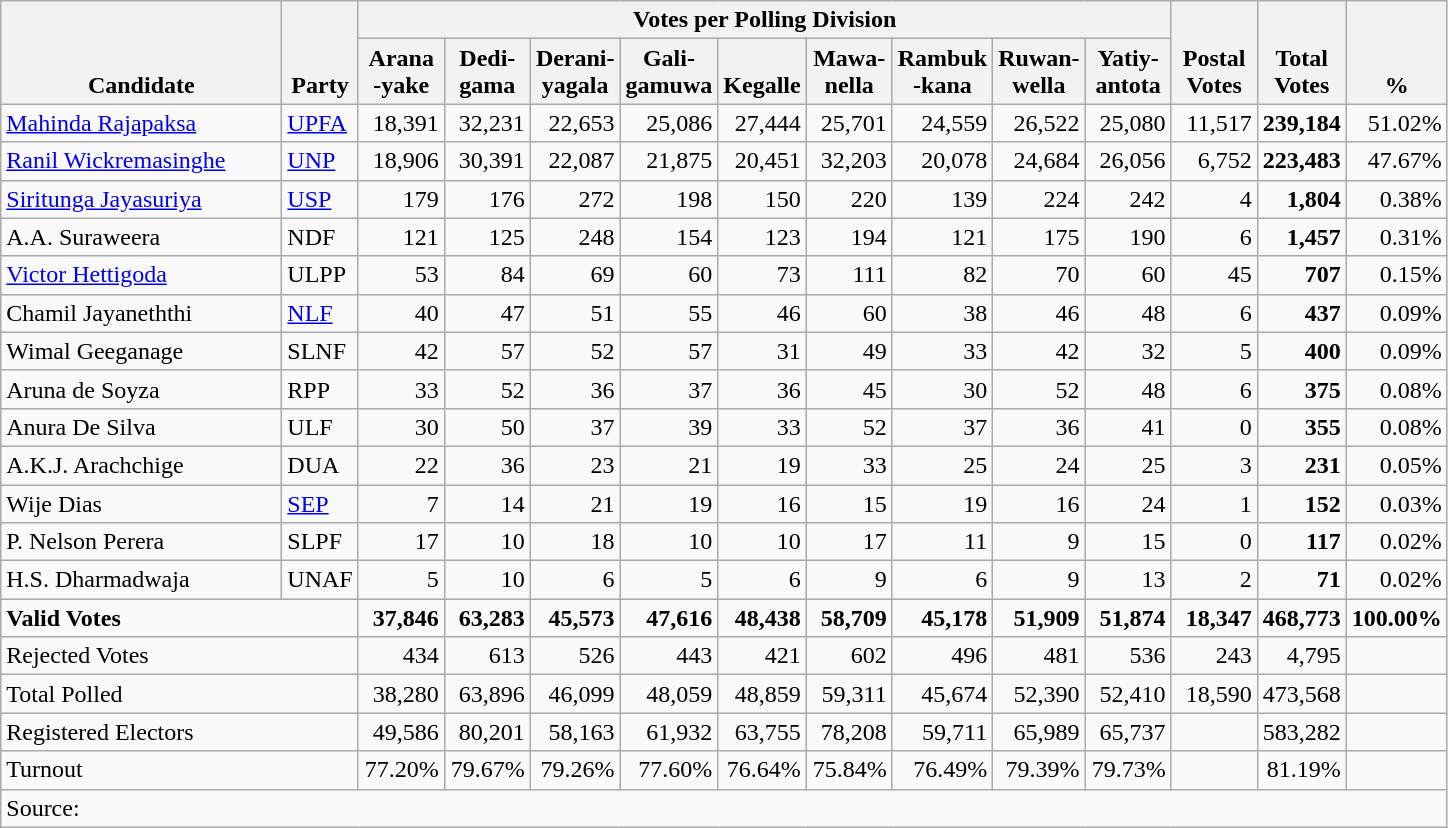<table class="wikitable" border="1" style="text-align:right;">
<tr>
<th align=left valign=bottom rowspan=2 width="180">Candidate</th>
<th align=left valign=bottom rowspan=2 width="40">Party</th>
<th colspan=9>Votes per Polling Division</th>
<th align=center valign=bottom rowspan=2 width="50">Postal<br>Votes</th>
<th align=center valign=bottom rowspan=2 width="50">Total Votes</th>
<th align=center valign=bottom rowspan=2 width="50">%</th>
</tr>
<tr>
<th align=center valign=bottom width="50">Arana<br>-yake</th>
<th align=center valign=bottom width="50">Dedi-<br>gama</th>
<th align=center valign=bottom width="50">Derani-<br>yagala</th>
<th align=center valign=bottom width="50">Gali-<br>gamuwa</th>
<th align=center valign=bottom width="50">Kegalle</th>
<th align=center valign=bottom width="50">Mawa-<br>nella</th>
<th align=center valign=bottom width="50">Rambuk<br>-kana</th>
<th align=center valign=bottom width="50">Ruwan-<br>wella</th>
<th align=center valign=bottom width="50">Yatiy-<br>antota</th>
</tr>
<tr>
<td align=left><a href='#'>Mahinda Rajapaksa</a></td>
<td align=left><a href='#'>UPFA</a></td>
<td>18,391</td>
<td>32,231</td>
<td>22,653</td>
<td>25,086</td>
<td>27,444</td>
<td>25,701</td>
<td>24,559</td>
<td>26,522</td>
<td>25,080</td>
<td>11,517</td>
<td><strong>239,184</strong></td>
<td>51.02%</td>
</tr>
<tr>
<td align=left><a href='#'>Ranil Wickremasinghe</a></td>
<td align=left><a href='#'>UNP</a></td>
<td>18,906</td>
<td>30,391</td>
<td>22,087</td>
<td>21,875</td>
<td>20,451</td>
<td>32,203</td>
<td>20,078</td>
<td>24,684</td>
<td>26,056</td>
<td>6,752</td>
<td><strong>223,483</strong></td>
<td>47.67%</td>
</tr>
<tr>
<td align=left><a href='#'>Siritunga Jayasuriya</a></td>
<td align=left><a href='#'>USP</a></td>
<td>179</td>
<td>176</td>
<td>272</td>
<td>198</td>
<td>150</td>
<td>220</td>
<td>139</td>
<td>224</td>
<td>242</td>
<td>4</td>
<td><strong>1,804</strong></td>
<td>0.38%</td>
</tr>
<tr>
<td align=left>A.A. Suraweera</td>
<td align=left>NDF</td>
<td>121</td>
<td>125</td>
<td>248</td>
<td>154</td>
<td>123</td>
<td>194</td>
<td>121</td>
<td>175</td>
<td>190</td>
<td>6</td>
<td><strong>1,457</strong></td>
<td>0.31%</td>
</tr>
<tr>
<td align=left><a href='#'>Victor Hettigoda</a></td>
<td align=left>ULPP</td>
<td>53</td>
<td>84</td>
<td>69</td>
<td>60</td>
<td>73</td>
<td>111</td>
<td>82</td>
<td>70</td>
<td>60</td>
<td>45</td>
<td><strong>707</strong></td>
<td>0.15%</td>
</tr>
<tr>
<td align=left>Chamil Jayaneththi</td>
<td align=left><a href='#'>NLF</a></td>
<td>40</td>
<td>47</td>
<td>51</td>
<td>55</td>
<td>46</td>
<td>60</td>
<td>38</td>
<td>46</td>
<td>48</td>
<td>6</td>
<td><strong>437</strong></td>
<td>0.09%</td>
</tr>
<tr>
<td align=left>Wimal Geeganage</td>
<td align=left>SLNF</td>
<td>42</td>
<td>57</td>
<td>52</td>
<td>57</td>
<td>31</td>
<td>49</td>
<td>33</td>
<td>42</td>
<td>32</td>
<td>5</td>
<td><strong>400</strong></td>
<td>0.09%</td>
</tr>
<tr>
<td align=left>Aruna de Soyza</td>
<td align=left>RPP</td>
<td>33</td>
<td>52</td>
<td>36</td>
<td>37</td>
<td>36</td>
<td>45</td>
<td>30</td>
<td>52</td>
<td>48</td>
<td>6</td>
<td><strong>375</strong></td>
<td>0.08%</td>
</tr>
<tr>
<td align=left>Anura De Silva</td>
<td align=left>ULF</td>
<td>30</td>
<td>50</td>
<td>37</td>
<td>39</td>
<td>33</td>
<td>52</td>
<td>37</td>
<td>36</td>
<td>41</td>
<td>0</td>
<td><strong>355</strong></td>
<td>0.08%</td>
</tr>
<tr>
<td align=left>A.K.J. Arachchige</td>
<td align=left>DUA</td>
<td>22</td>
<td>36</td>
<td>23</td>
<td>21</td>
<td>19</td>
<td>33</td>
<td>25</td>
<td>24</td>
<td>25</td>
<td>3</td>
<td><strong>231</strong></td>
<td>0.05%</td>
</tr>
<tr>
<td align=left>Wije Dias</td>
<td align=left><a href='#'>SEP</a></td>
<td>7</td>
<td>14</td>
<td>21</td>
<td>19</td>
<td>16</td>
<td>15</td>
<td>19</td>
<td>16</td>
<td>24</td>
<td>1</td>
<td><strong>152</strong></td>
<td>0.03%</td>
</tr>
<tr>
<td align=left>P. Nelson Perera</td>
<td align=left>SLPF</td>
<td>17</td>
<td>10</td>
<td>18</td>
<td>10</td>
<td>10</td>
<td>17</td>
<td>11</td>
<td>9</td>
<td>15</td>
<td>0</td>
<td><strong>117</strong></td>
<td>0.02%</td>
</tr>
<tr>
<td align=left>H.S. Dharmadwaja</td>
<td align=left>UNAF</td>
<td>5</td>
<td>10</td>
<td>6</td>
<td>5</td>
<td>6</td>
<td>9</td>
<td>6</td>
<td>9</td>
<td>13</td>
<td>2</td>
<td><strong>71</strong></td>
<td>0.02%</td>
</tr>
<tr>
<td align=left colspan=2><strong>Valid Votes</strong></td>
<td><strong>37,846</strong></td>
<td><strong>63,283</strong></td>
<td><strong>45,573</strong></td>
<td><strong>47,616</strong></td>
<td><strong>48,438</strong></td>
<td><strong>58,709</strong></td>
<td><strong>45,178</strong></td>
<td><strong>51,909</strong></td>
<td><strong>51,874</strong></td>
<td><strong>18,347</strong></td>
<td><strong>468,773</strong></td>
<td><strong>100.00%</strong></td>
</tr>
<tr>
<td align=left colspan=2>Rejected Votes</td>
<td>434</td>
<td>613</td>
<td>526</td>
<td>443</td>
<td>421</td>
<td>602</td>
<td>496</td>
<td>481</td>
<td>536</td>
<td>243</td>
<td>4,795</td>
<td></td>
</tr>
<tr>
<td align=left colspan=2>Total Polled</td>
<td>38,280</td>
<td>63,896</td>
<td>46,099</td>
<td>48,059</td>
<td>48,859</td>
<td>59,311</td>
<td>45,674</td>
<td>52,390</td>
<td>52,410</td>
<td>18,590</td>
<td>473,568</td>
<td></td>
</tr>
<tr>
<td align=left colspan=2>Registered Electors</td>
<td>49,586</td>
<td>80,201</td>
<td>58,163</td>
<td>61,932</td>
<td>63,755</td>
<td>78,208</td>
<td>59,711</td>
<td>65,989</td>
<td>65,737</td>
<td></td>
<td>583,282</td>
<td></td>
</tr>
<tr>
<td align=left colspan=2>Turnout</td>
<td>77.20%</td>
<td>79.67%</td>
<td>79.26%</td>
<td>77.60%</td>
<td>76.64%</td>
<td>75.84%</td>
<td>76.49%</td>
<td>79.39%</td>
<td>79.73%</td>
<td></td>
<td>81.19%</td>
<td></td>
</tr>
<tr>
<td align=left colspan=14>Source:</td>
</tr>
</table>
